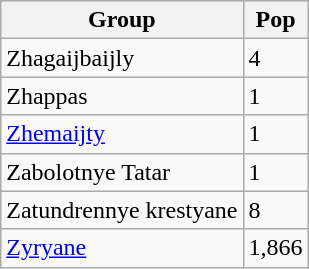<table class = "wikitable sortable">
<tr>
<th>Group</th>
<th>Pop</th>
</tr>
<tr>
<td>Zhagaijbaijly</td>
<td>4</td>
</tr>
<tr>
<td>Zhappas</td>
<td>1</td>
</tr>
<tr>
<td><a href='#'>Zhemaijty</a></td>
<td>1</td>
</tr>
<tr>
<td>Zabolotnye Tatar</td>
<td>1</td>
</tr>
<tr>
<td>Zatundrennye krestyane</td>
<td>8</td>
</tr>
<tr>
<td><a href='#'>Zyryane</a></td>
<td>1,866</td>
</tr>
</table>
